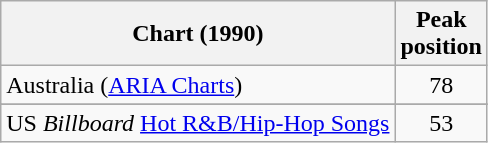<table class="wikitable">
<tr>
<th>Chart (1990)</th>
<th>Peak<br>position</th>
</tr>
<tr>
<td>Australia (<a href='#'>ARIA Charts</a>)</td>
<td align="center">78</td>
</tr>
<tr>
</tr>
<tr>
</tr>
<tr>
<td>US <em>Billboard</em> <a href='#'>Hot R&B/Hip-Hop Songs</a></td>
<td align="center">53</td>
</tr>
</table>
